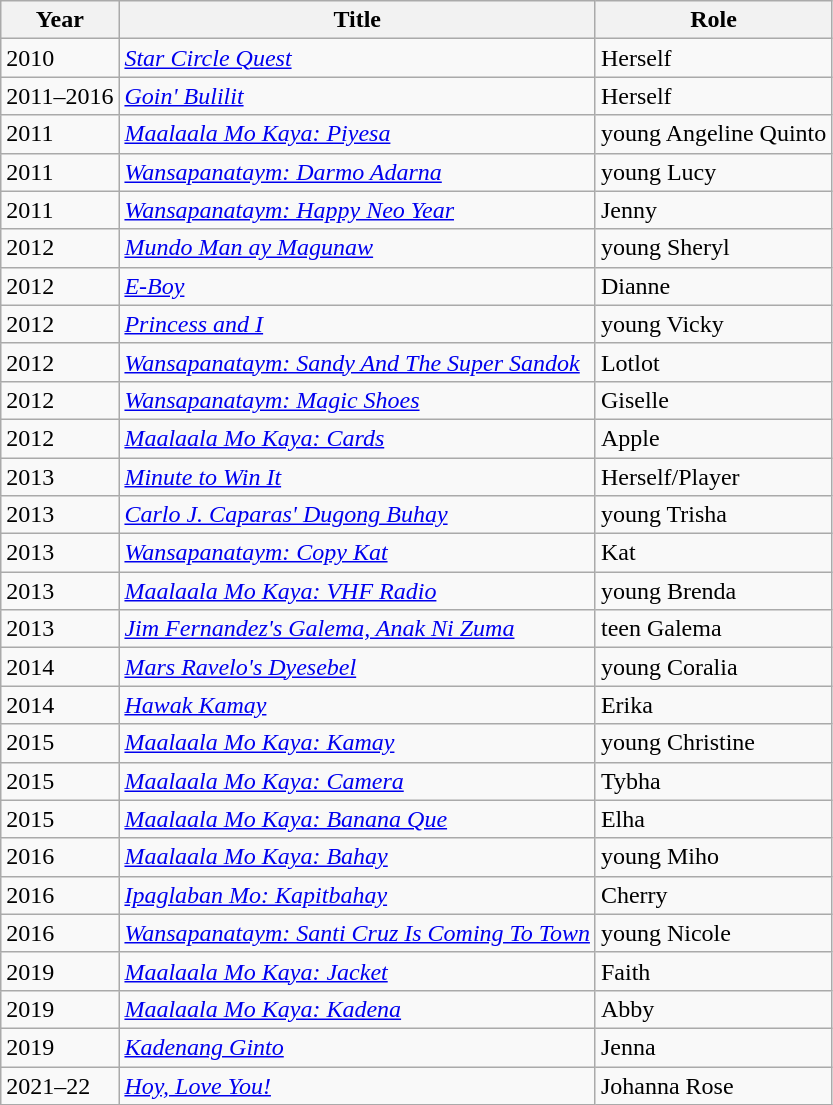<table class="wikitable">
<tr>
<th>Year</th>
<th>Title</th>
<th>Role</th>
</tr>
<tr>
<td>2010</td>
<td><em><a href='#'>Star Circle Quest</a></em></td>
<td>Herself</td>
</tr>
<tr>
<td>2011–2016</td>
<td><em><a href='#'>Goin' Bulilit</a></em></td>
<td>Herself</td>
</tr>
<tr>
<td>2011</td>
<td><em><a href='#'>Maalaala Mo Kaya: Piyesa</a></em></td>
<td>young Angeline Quinto</td>
</tr>
<tr>
<td>2011</td>
<td><em><a href='#'>Wansapanataym: Darmo Adarna</a></em></td>
<td>young Lucy</td>
</tr>
<tr>
<td>2011</td>
<td><em><a href='#'>Wansapanataym: Happy Neo Year</a></em></td>
<td>Jenny</td>
</tr>
<tr>
<td>2012</td>
<td><em><a href='#'>Mundo Man ay Magunaw</a></em></td>
<td>young Sheryl</td>
</tr>
<tr>
<td>2012</td>
<td><em><a href='#'>E-Boy</a></em></td>
<td>Dianne</td>
</tr>
<tr>
<td>2012</td>
<td><em><a href='#'>Princess and I</a></em></td>
<td>young Vicky</td>
</tr>
<tr>
<td>2012</td>
<td><em><a href='#'>Wansapanataym: Sandy And The Super Sandok</a></em></td>
<td>Lotlot</td>
</tr>
<tr>
<td>2012</td>
<td><em><a href='#'>Wansapanataym: Magic Shoes</a></em></td>
<td>Giselle</td>
</tr>
<tr>
<td>2012</td>
<td><em><a href='#'>Maalaala Mo Kaya: Cards</a></em></td>
<td>Apple</td>
</tr>
<tr>
<td>2013</td>
<td><em><a href='#'>Minute to Win It</a></em></td>
<td>Herself/Player</td>
</tr>
<tr>
<td>2013</td>
<td><em><a href='#'>Carlo J. Caparas' Dugong Buhay</a></em></td>
<td>young Trisha</td>
</tr>
<tr>
<td>2013</td>
<td><em><a href='#'>Wansapanataym: Copy Kat</a></em></td>
<td>Kat</td>
</tr>
<tr>
<td>2013</td>
<td><em><a href='#'>Maalaala Mo Kaya: VHF Radio</a></em></td>
<td>young Brenda</td>
</tr>
<tr>
<td>2013</td>
<td><em><a href='#'>Jim Fernandez's Galema, Anak Ni Zuma</a></em></td>
<td>teen Galema</td>
</tr>
<tr>
<td>2014</td>
<td><em><a href='#'>Mars Ravelo's Dyesebel</a></em></td>
<td>young Coralia</td>
</tr>
<tr>
<td>2014</td>
<td><em><a href='#'>Hawak Kamay</a></em></td>
<td>Erika</td>
</tr>
<tr>
<td>2015</td>
<td><em><a href='#'>Maalaala Mo Kaya: Kamay</a></em></td>
<td>young Christine</td>
</tr>
<tr>
<td>2015</td>
<td><em><a href='#'>Maalaala Mo Kaya: Camera</a></em></td>
<td>Tybha</td>
</tr>
<tr>
<td>2015</td>
<td><em><a href='#'>Maalaala Mo Kaya: Banana Que</a></em></td>
<td>Elha</td>
</tr>
<tr>
<td>2016</td>
<td><em><a href='#'>Maalaala Mo Kaya: Bahay</a></em></td>
<td>young Miho</td>
</tr>
<tr>
<td>2016</td>
<td><em><a href='#'>Ipaglaban Mo: Kapitbahay</a></em></td>
<td>Cherry</td>
</tr>
<tr>
<td>2016</td>
<td><em><a href='#'>Wansapanataym: Santi Cruz Is Coming To Town</a></em></td>
<td>young Nicole</td>
</tr>
<tr>
<td>2019</td>
<td><em><a href='#'>Maalaala Mo Kaya: Jacket</a></em></td>
<td>Faith</td>
</tr>
<tr>
<td>2019</td>
<td><em><a href='#'>Maalaala Mo Kaya: Kadena</a></em></td>
<td>Abby</td>
</tr>
<tr>
<td>2019</td>
<td><em><a href='#'>Kadenang Ginto</a></em></td>
<td>Jenna</td>
</tr>
<tr>
<td>2021–22</td>
<td><em><a href='#'>Hoy, Love You!</a></em></td>
<td>Johanna Rose</td>
</tr>
</table>
